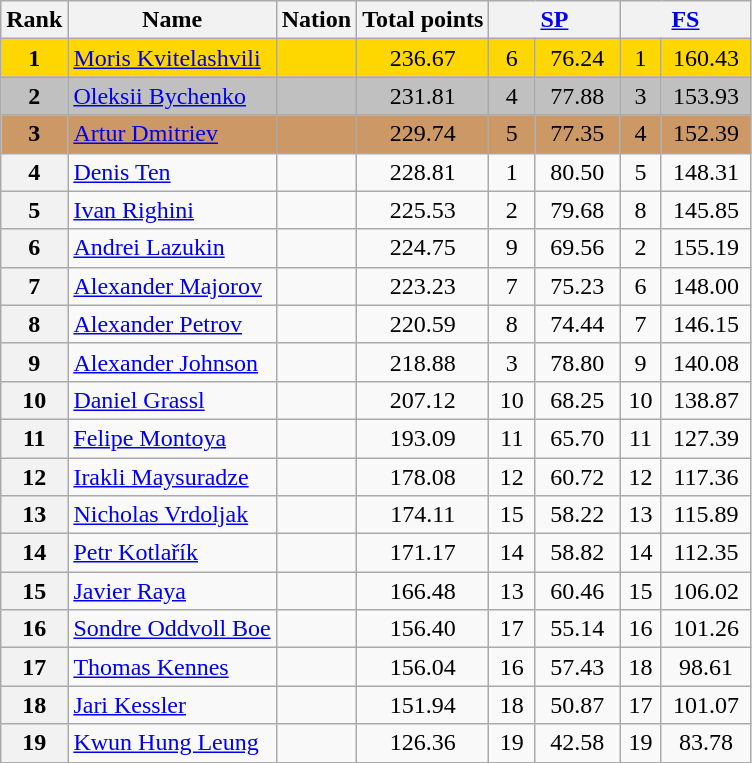<table class="wikitable sortable">
<tr>
<th>Rank</th>
<th>Name</th>
<th>Nation</th>
<th>Total points</th>
<th colspan="2" width="80px"><a href='#'>SP</a></th>
<th colspan="2" width="80px"><a href='#'>FS</a></th>
</tr>
<tr bgcolor="gold">
<td align="center"><strong>1</strong></td>
<td><a href='#'>Moris Kvitelashvili</a></td>
<td></td>
<td align="center">236.67</td>
<td align="center">6</td>
<td align="center">76.24</td>
<td align="center">1</td>
<td align="center">160.43</td>
</tr>
<tr bgcolor="silver">
<td align="center"><strong>2</strong></td>
<td><a href='#'>Oleksii Bychenko</a></td>
<td></td>
<td align="center">231.81</td>
<td align="center">4</td>
<td align="center">77.88</td>
<td align="center">3</td>
<td align="center">153.93</td>
</tr>
<tr bgcolor="cc9966">
<td align="center"><strong>3</strong></td>
<td><a href='#'>Artur Dmitriev</a></td>
<td></td>
<td align="center">229.74</td>
<td align="center">5</td>
<td align="center">77.35</td>
<td align="center">4</td>
<td align="center">152.39</td>
</tr>
<tr>
<th>4</th>
<td><a href='#'>Denis Ten</a></td>
<td></td>
<td align="center">228.81</td>
<td align="center">1</td>
<td align="center">80.50</td>
<td align="center">5</td>
<td align="center">148.31</td>
</tr>
<tr>
<th>5</th>
<td><a href='#'>Ivan Righini</a></td>
<td></td>
<td align="center">225.53</td>
<td align="center">2</td>
<td align="center">79.68</td>
<td align="center">8</td>
<td align="center">145.85</td>
</tr>
<tr>
<th>6</th>
<td><a href='#'>Andrei Lazukin</a></td>
<td></td>
<td align="center">224.75</td>
<td align="center">9</td>
<td align="center">69.56</td>
<td align="center">2</td>
<td align="center">155.19</td>
</tr>
<tr>
<th>7</th>
<td><a href='#'>Alexander Majorov</a></td>
<td></td>
<td align="center">223.23</td>
<td align="center">7</td>
<td align="center">75.23</td>
<td align="center">6</td>
<td align="center">148.00</td>
</tr>
<tr>
<th>8</th>
<td><a href='#'>Alexander Petrov</a></td>
<td></td>
<td align="center">220.59</td>
<td align="center">8</td>
<td align="center">74.44</td>
<td align="center">7</td>
<td align="center">146.15</td>
</tr>
<tr>
<th>9</th>
<td><a href='#'>Alexander Johnson</a></td>
<td></td>
<td align="center">218.88</td>
<td align="center">3</td>
<td align="center">78.80</td>
<td align="center">9</td>
<td align="center">140.08</td>
</tr>
<tr>
<th>10</th>
<td><a href='#'>Daniel Grassl</a></td>
<td></td>
<td align="center">207.12</td>
<td align="center">10</td>
<td align="center">68.25</td>
<td align="center">10</td>
<td align="center">138.87</td>
</tr>
<tr>
<th>11</th>
<td><a href='#'>Felipe Montoya</a></td>
<td></td>
<td align="center">193.09</td>
<td align="center">11</td>
<td align="center">65.70</td>
<td align="center">11</td>
<td align="center">127.39</td>
</tr>
<tr>
<th>12</th>
<td><a href='#'>Irakli Maysuradze</a></td>
<td></td>
<td align="center">178.08</td>
<td align="center">12</td>
<td align="center">60.72</td>
<td align="center">12</td>
<td align="center">117.36</td>
</tr>
<tr>
<th>13</th>
<td><a href='#'>Nicholas Vrdoljak</a></td>
<td></td>
<td align="center">174.11</td>
<td align="center">15</td>
<td align="center">58.22</td>
<td align="center">13</td>
<td align="center">115.89</td>
</tr>
<tr>
<th>14</th>
<td><a href='#'>Petr Kotlařík</a></td>
<td></td>
<td align="center">171.17</td>
<td align="center">14</td>
<td align="center">58.82</td>
<td align="center">14</td>
<td align="center">112.35</td>
</tr>
<tr>
<th>15</th>
<td><a href='#'>Javier Raya</a></td>
<td></td>
<td align="center">166.48</td>
<td align="center">13</td>
<td align="center">60.46</td>
<td align="center">15</td>
<td align="center">106.02</td>
</tr>
<tr>
<th>16</th>
<td><a href='#'>Sondre Oddvoll Boe</a></td>
<td></td>
<td align="center">156.40</td>
<td align="center">17</td>
<td align="center">55.14</td>
<td align="center">16</td>
<td align="center">101.26</td>
</tr>
<tr>
<th>17</th>
<td><a href='#'>Thomas Kennes</a></td>
<td></td>
<td align="center">156.04</td>
<td align="center">16</td>
<td align="center">57.43</td>
<td align="center">18</td>
<td align="center">98.61</td>
</tr>
<tr>
<th>18</th>
<td><a href='#'>Jari Kessler</a></td>
<td></td>
<td align="center">151.94</td>
<td align="center">18</td>
<td align="center">50.87</td>
<td align="center">17</td>
<td align="center">101.07</td>
</tr>
<tr>
<th>19</th>
<td><a href='#'>Kwun Hung Leung</a></td>
<td></td>
<td align="center">126.36</td>
<td align="center">19</td>
<td align="center">42.58</td>
<td align="center">19</td>
<td align="center">83.78</td>
</tr>
</table>
